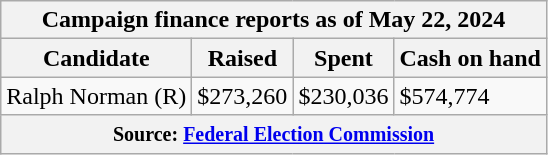<table class="wikitable sortable">
<tr>
<th colspan=4>Campaign finance reports as of May 22, 2024</th>
</tr>
<tr style="text-align:center;">
<th>Candidate</th>
<th>Raised</th>
<th>Spent</th>
<th>Cash on hand</th>
</tr>
<tr>
<td>Ralph Norman (R)</td>
<td>$273,260</td>
<td>$230,036</td>
<td>$574,774</td>
</tr>
<tr>
<th colspan="4"><small>Source: <a href='#'>Federal Election Commission</a></small></th>
</tr>
</table>
